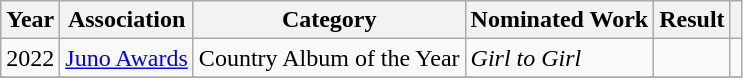<table class="wikitable">
<tr>
<th>Year</th>
<th>Association</th>
<th>Category</th>
<th>Nominated Work</th>
<th>Result</th>
<th></th>
</tr>
<tr>
<td>2022</td>
<td><a href='#'>Juno Awards</a></td>
<td>Country Album of the Year</td>
<td><em>Girl to Girl</em></td>
<td></td>
<td></td>
</tr>
<tr>
</tr>
</table>
